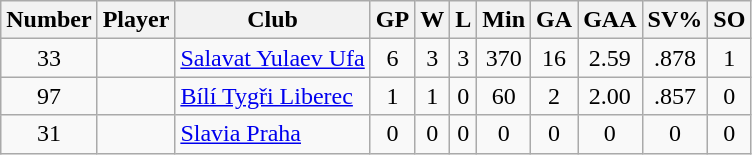<table class="wikitable sortable" style="text-align: center;">
<tr>
<th>Number</th>
<th>Player</th>
<th>Club</th>
<th>GP</th>
<th>W</th>
<th>L</th>
<th>Min</th>
<th>GA</th>
<th>GAA</th>
<th>SV%</th>
<th>SO</th>
</tr>
<tr>
<td>33</td>
<td align="left"></td>
<td align="left"><a href='#'>Salavat Yulaev Ufa</a></td>
<td>6</td>
<td>3</td>
<td>3</td>
<td>370</td>
<td>16</td>
<td>2.59</td>
<td>.878</td>
<td>1</td>
</tr>
<tr>
<td>97</td>
<td align="left"></td>
<td align="left"><a href='#'>Bílí Tygři Liberec</a></td>
<td>1</td>
<td>1</td>
<td>0</td>
<td>60</td>
<td>2</td>
<td>2.00</td>
<td>.857</td>
<td>0</td>
</tr>
<tr>
<td>31</td>
<td align="left"></td>
<td align="left"><a href='#'>Slavia Praha</a></td>
<td>0</td>
<td>0</td>
<td>0</td>
<td>0</td>
<td>0</td>
<td>0</td>
<td>0</td>
<td>0</td>
</tr>
</table>
